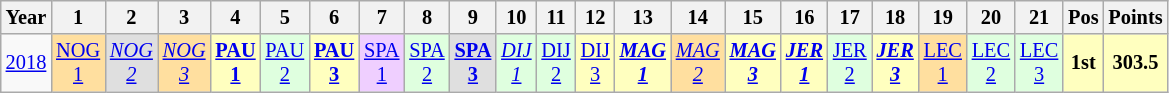<table class="wikitable" style="text-align:center; font-size:85%">
<tr>
<th>Year</th>
<th>1</th>
<th>2</th>
<th>3</th>
<th>4</th>
<th>5</th>
<th>6</th>
<th>7</th>
<th>8</th>
<th>9</th>
<th>10</th>
<th>11</th>
<th>12</th>
<th>13</th>
<th>14</th>
<th>15</th>
<th>16</th>
<th>17</th>
<th>18</th>
<th>19</th>
<th>20</th>
<th>21</th>
<th>Pos</th>
<th>Points</th>
</tr>
<tr>
<td><a href='#'>2018</a></td>
<td style="background:#FFDF9F;"><a href='#'>NOG<br>1</a><br></td>
<td style="background:#DFDFDF;"><em><a href='#'>NOG<br>2</a></em><br></td>
<td style="background:#FFDF9F;"><em><a href='#'>NOG<br>3</a></em><br></td>
<td style="background:#FFFFBF;"><strong><a href='#'>PAU<br>1</a></strong><br></td>
<td style="background:#DFFFDF;"><a href='#'>PAU<br>2</a><br></td>
<td style="background:#FFFFBF;"><strong><a href='#'>PAU<br>3</a></strong><br></td>
<td style="background:#EFCFFF;"><a href='#'>SPA<br>1</a><br></td>
<td style="background:#DFFFDF;"><a href='#'>SPA<br>2</a><br></td>
<td style="background:#DFDFDF;"><strong><a href='#'>SPA<br>3</a></strong><br></td>
<td style="background:#DFFFDF;"><em><a href='#'>DIJ<br>1</a></em><br></td>
<td style="background:#DFFFDF;"><a href='#'>DIJ<br>2</a><br></td>
<td style="background:#FFFFBF;"><a href='#'>DIJ<br>3</a><br></td>
<td style="background:#FFFFBF;"><strong><em><a href='#'>MAG<br>1</a></em></strong><br></td>
<td style="background:#FFDF9F;"><em><a href='#'>MAG<br>2</a></em><br></td>
<td style="background:#FFFFBF;"><strong><em><a href='#'>MAG<br>3</a></em></strong><br></td>
<td style="background:#FFFFBF;"><strong><em><a href='#'>JER<br>1</a></em></strong><br></td>
<td style="background:#DFFFDF;"><a href='#'>JER<br>2</a><br></td>
<td style="background:#FFFFBF;"><strong><em><a href='#'>JER<br>3</a></em></strong><br></td>
<td style="background:#FFDF9F;"><a href='#'>LEC<br>1</a><br></td>
<td style="background:#DFFFDF;"><a href='#'>LEC<br>2</a><br></td>
<td style="background:#DFFFDF;"><a href='#'>LEC<br>3</a><br></td>
<th style="background:#FFFFBF;">1st</th>
<th style="background:#FFFFBF;">303.5</th>
</tr>
</table>
